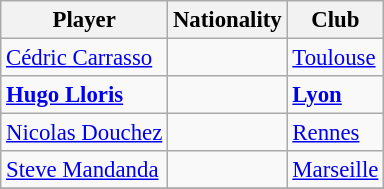<table class="wikitable" style="font-size:95%">
<tr>
<th>Player</th>
<th>Nationality</th>
<th>Club</th>
</tr>
<tr --->
<td><a href='#'>Cédric Carrasso</a></td>
<td></td>
<td><a href='#'>Toulouse</a></td>
</tr>
<tr>
<td><strong><a href='#'>Hugo Lloris</a></strong></td>
<td><strong></strong></td>
<td><strong><a href='#'>Lyon</a></strong></td>
</tr>
<tr>
<td><a href='#'>Nicolas Douchez</a></td>
<td></td>
<td><a href='#'>Rennes</a></td>
</tr>
<tr>
<td><a href='#'>Steve Mandanda</a></td>
<td></td>
<td><a href='#'>Marseille</a></td>
</tr>
<tr>
</tr>
</table>
